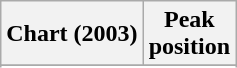<table class="wikitable">
<tr>
<th>Chart (2003)</th>
<th>Peak<br>position</th>
</tr>
<tr>
</tr>
<tr>
</tr>
</table>
